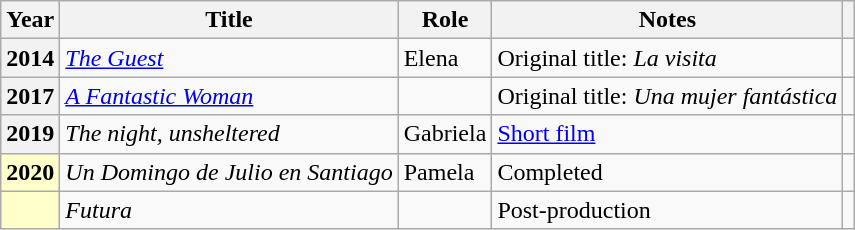<table class="wikitable plainrowheaders sortable">
<tr>
<th scope="col">Year</th>
<th scope="col">Title</th>
<th scope="col">Role</th>
<th scope="col" class="unsortable">Notes</th>
<th scope="col" class="unsortable"></th>
</tr>
<tr>
<th scope="row" style="text-align:center;">2014</th>
<td><em><a href='#'>The Guest</a></em></td>
<td>Elena</td>
<td>Original title: <em>La visita</em></td>
<td style="text-align:center;"></td>
</tr>
<tr>
<th scope="row" style="text-align:center;">2017</th>
<td><em><a href='#'>A Fantastic Woman</a></em></td>
<td></td>
<td>Original title: <em>Una mujer fantástica</em></td>
<td style="text-align:center;"></td>
</tr>
<tr>
<th scope="row" style="text-align:center;">2019</th>
<td><em>The night, unsheltered</em></td>
<td>Gabriela</td>
<td><a href='#'>Short film</a></td>
<td></td>
</tr>
<tr>
<th scope=row style="background:#FFFFCC;">2020 </th>
<td><em>Un Domingo de Julio en Santiago</em></td>
<td>Pamela</td>
<td>Completed</td>
<td style="text-align:center;"></td>
</tr>
<tr>
<th scope=row style="background:#FFFFCC;"> </th>
<td><em>Futura</em></td>
<td></td>
<td>Post-production</td>
<td style="text-align:center;"></td>
</tr>
</table>
